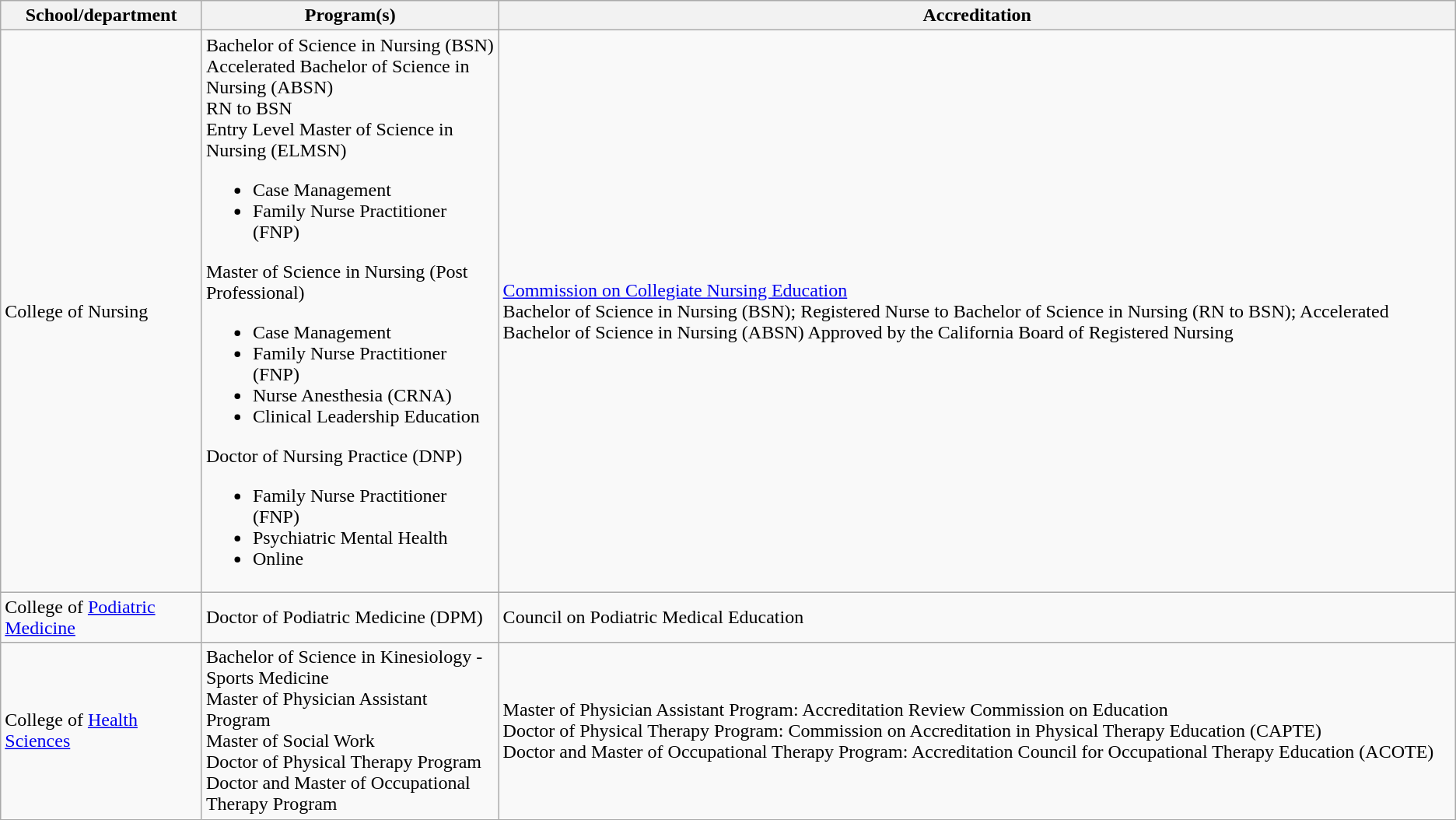<table class="wikitable">
<tr>
<th>School/department</th>
<th>Program(s)</th>
<th>Accreditation</th>
</tr>
<tr>
<td>College of Nursing</td>
<td>Bachelor of Science in Nursing (BSN)<br>Accelerated Bachelor of Science in Nursing (ABSN)<br>RN to BSN<br>Entry Level Master of Science in Nursing (ELMSN)<ul><li>Case Management</li><li>Family Nurse Practitioner (FNP)</li></ul>Master of Science in Nursing (Post Professional)<ul><li>Case Management</li><li>Family Nurse Practitioner (FNP)</li><li>Nurse Anesthesia (CRNA)</li><li>Clinical Leadership Education</li></ul>Doctor of Nursing Practice (DNP)<ul><li>Family Nurse Practitioner (FNP)</li><li>Psychiatric Mental Health</li><li>Online</li></ul></td>
<td><a href='#'>Commission on Collegiate Nursing Education</a><br>Bachelor of Science in Nursing (BSN); Registered Nurse to Bachelor of Science in Nursing (RN to BSN); Accelerated Bachelor of Science in Nursing (ABSN)
Approved by the California Board of Registered Nursing </td>
</tr>
<tr>
<td>College of <a href='#'>Podiatric Medicine</a></td>
<td>Doctor of Podiatric Medicine (DPM)</td>
<td>Council on Podiatric Medical Education</td>
</tr>
<tr>
<td>College of <a href='#'>Health Sciences</a></td>
<td>Bachelor of Science in Kinesiology - Sports Medicine<br>Master of Physician Assistant Program<br>Master of Social Work<br>Doctor of Physical Therapy Program<br>Doctor and Master of Occupational Therapy Program</td>
<td>Master of Physician Assistant Program: Accreditation Review Commission on Education<br>Doctor of Physical Therapy Program: Commission on Accreditation in Physical Therapy Education (CAPTE)<br>Doctor and Master of Occupational Therapy Program: Accreditation Council for Occupational Therapy Education (ACOTE)</td>
</tr>
</table>
